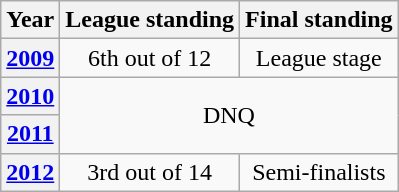<table class="wikitable" style="text-align:center">
<tr>
<th>Year</th>
<th>League standing</th>
<th>Final standing</th>
</tr>
<tr>
<th><strong><a href='#'>2009</a></strong></th>
<td>6th out of 12</td>
<td>League stage</td>
</tr>
<tr>
<th><strong><a href='#'>2010</a></strong></th>
<td colspan="2" rowspan="2">DNQ</td>
</tr>
<tr>
<th><strong><a href='#'>2011</a></strong></th>
</tr>
<tr>
<th><strong><a href='#'>2012</a></strong></th>
<td>3rd out of 14</td>
<td>Semi-finalists</td>
</tr>
</table>
